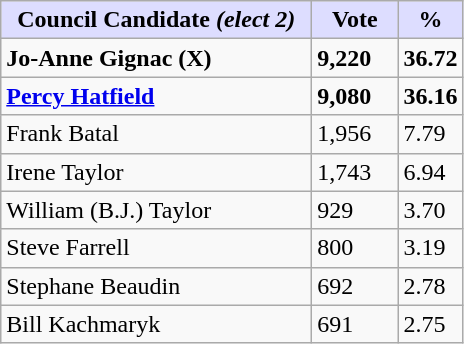<table class="wikitable sortable">
<tr>
<th style="background:#ddf; width:200px;">Council Candidate <em>(elect 2)</em></th>
<th style="background:#ddf; width:50px;">Vote</th>
<th style="background:#ddf; width:30px;">%</th>
</tr>
<tr>
<td><strong>Jo-Anne Gignac (X)</strong></td>
<td><strong>9,220</strong></td>
<td><strong>36.72</strong></td>
</tr>
<tr>
<td><strong><a href='#'>Percy Hatfield</a></strong></td>
<td><strong>9,080</strong></td>
<td><strong>36.16</strong></td>
</tr>
<tr>
<td>Frank Batal</td>
<td>1,956</td>
<td>7.79</td>
</tr>
<tr>
<td>Irene Taylor</td>
<td>1,743</td>
<td>6.94</td>
</tr>
<tr>
<td>William (B.J.) Taylor</td>
<td>929</td>
<td>3.70</td>
</tr>
<tr>
<td>Steve Farrell</td>
<td>800</td>
<td>3.19</td>
</tr>
<tr>
<td>Stephane Beaudin</td>
<td>692</td>
<td>2.78</td>
</tr>
<tr>
<td>Bill Kachmaryk</td>
<td>691</td>
<td>2.75</td>
</tr>
</table>
